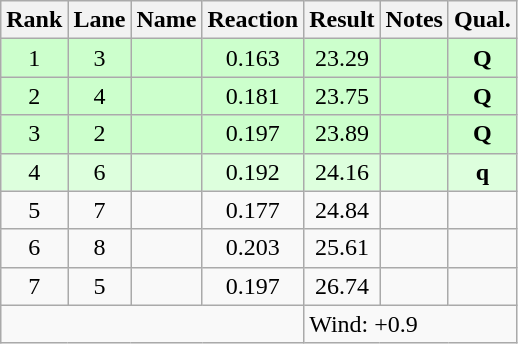<table class="wikitable sortable" style="text-align:center">
<tr>
<th>Rank</th>
<th>Lane</th>
<th>Name</th>
<th>Reaction</th>
<th>Result</th>
<th>Notes</th>
<th>Qual.</th>
</tr>
<tr bgcolor=ccffcc>
<td>1</td>
<td>3</td>
<td align="left"></td>
<td>0.163</td>
<td>23.29</td>
<td></td>
<td><strong>Q</strong></td>
</tr>
<tr bgcolor=ccffcc>
<td>2</td>
<td>4</td>
<td align="left"></td>
<td>0.181</td>
<td>23.75</td>
<td></td>
<td><strong>Q</strong></td>
</tr>
<tr bgcolor=ccffcc>
<td>3</td>
<td>2</td>
<td align="left"></td>
<td>0.197</td>
<td>23.89</td>
<td></td>
<td><strong>Q</strong></td>
</tr>
<tr bgcolor=ddffdd>
<td>4</td>
<td>6</td>
<td align="left"></td>
<td>0.192</td>
<td>24.16</td>
<td></td>
<td><strong>q</strong></td>
</tr>
<tr>
<td>5</td>
<td>7</td>
<td align="left"></td>
<td>0.177</td>
<td>24.84</td>
<td></td>
<td></td>
</tr>
<tr>
<td>6</td>
<td>8</td>
<td align="left"></td>
<td>0.203</td>
<td>25.61</td>
<td></td>
<td></td>
</tr>
<tr>
<td>7</td>
<td>5</td>
<td align="left"></td>
<td>0.197</td>
<td>26.74</td>
<td></td>
<td></td>
</tr>
<tr class="sortbottom">
<td colspan=4></td>
<td colspan="3" style="text-align:left;">Wind: +0.9</td>
</tr>
</table>
